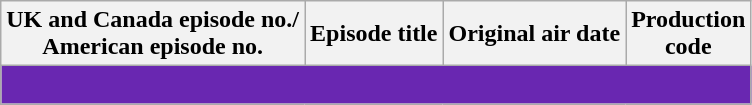<table class="wikitable plainrowheaders">
<tr>
<th>UK and Canada episode no./ <br> American episode no.</th>
<th>Episode title </th>
<th>Original air date </th>
<th>Production <br> code </th>
</tr>
<tr Ragazzi Popolari>
<td colspan="4" bgcolor="#6927B1"><br>
























</td>
</tr>
</table>
